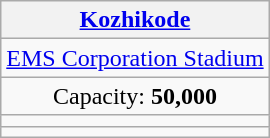<table class="wikitable" style="text-align:center;">
<tr>
<th><a href='#'>Kozhikode</a></th>
</tr>
<tr>
<td><a href='#'>EMS Corporation Stadium</a></td>
</tr>
<tr>
<td>Capacity: <strong>50,000</strong></td>
</tr>
<tr>
<td></td>
</tr>
<tr>
<td></td>
</tr>
</table>
